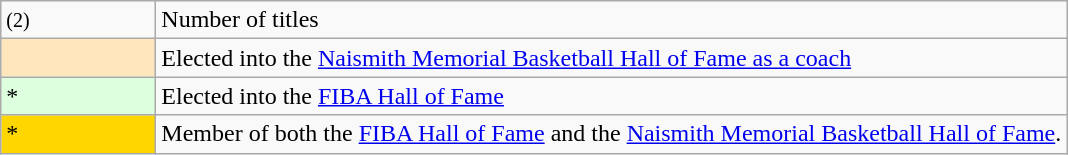<table class="wikitable">
<tr>
<td><small>(2)</small></td>
<td>Number of titles</td>
</tr>
<tr>
<td style="background-color:#FFE6BD; width:6em"></td>
<td>Elected into the <a href='#'>Naismith Memorial Basketball Hall of Fame as a coach</a></td>
</tr>
<tr>
<td style="background-color:#ddffdd; width:6em">*</td>
<td>Elected into the <a href='#'>FIBA Hall of Fame</a></td>
</tr>
<tr>
<td style="background-color:#FFD700; border:1px solid #aaaaaa; width:6em"> *</td>
<td>Member of both the <a href='#'>FIBA Hall of Fame</a> and the <a href='#'>Naismith Memorial Basketball Hall of Fame</a>.</td>
</tr>
</table>
